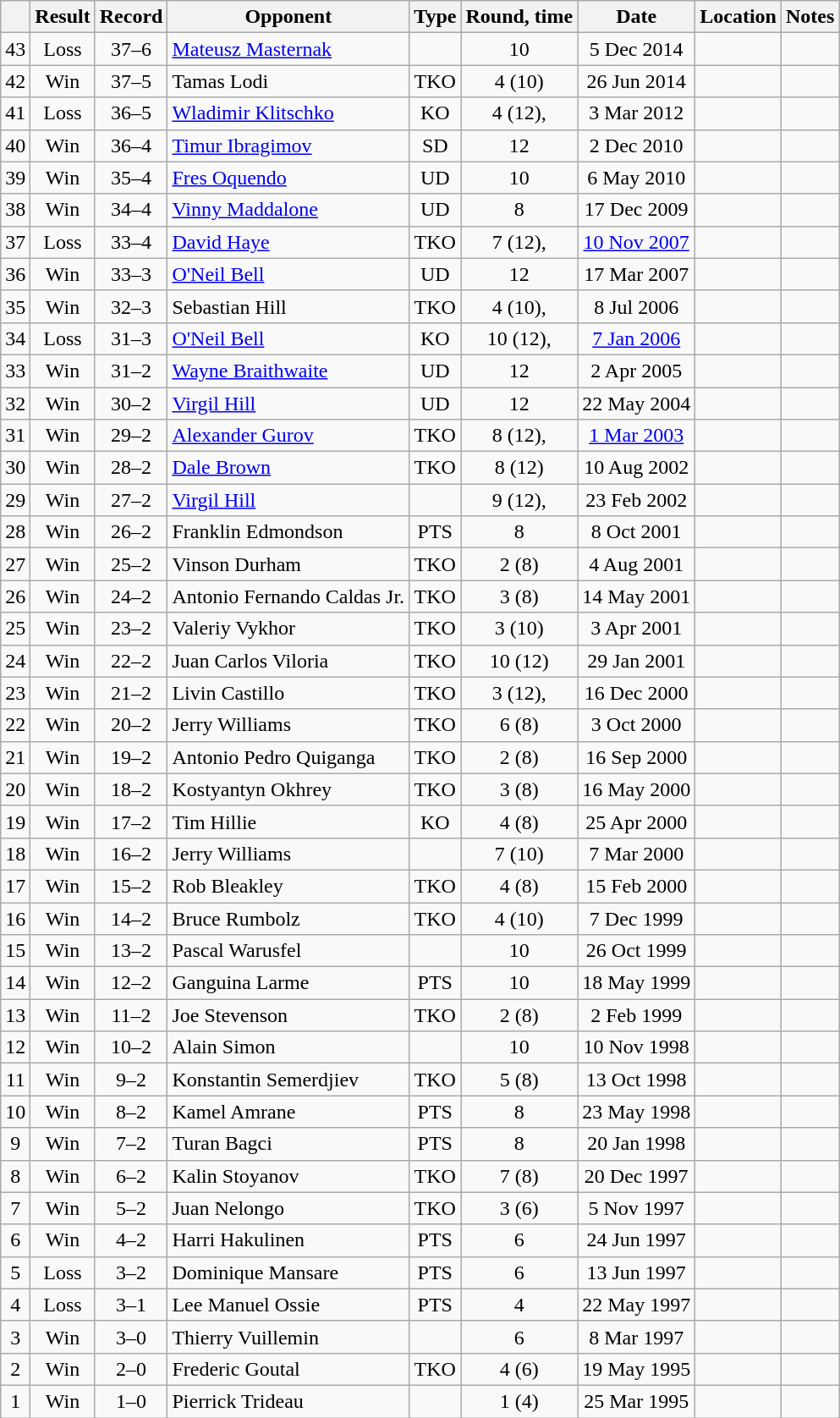<table class="wikitable" style="text-align:center">
<tr>
<th></th>
<th>Result</th>
<th>Record</th>
<th>Opponent</th>
<th>Type</th>
<th>Round, time</th>
<th>Date</th>
<th>Location</th>
<th>Notes</th>
</tr>
<tr>
<td>43</td>
<td>Loss</td>
<td>37–6</td>
<td style="text-align:left;"><a href='#'>Mateusz Masternak</a></td>
<td></td>
<td>10</td>
<td>5 Dec 2014</td>
<td style="text-align:left;"></td>
<td></td>
</tr>
<tr>
<td>42</td>
<td>Win</td>
<td>37–5</td>
<td style="text-align:left;">Tamas Lodi</td>
<td>TKO</td>
<td>4 (10)</td>
<td>26 Jun 2014</td>
<td style="text-align:left;"></td>
<td></td>
</tr>
<tr>
<td>41</td>
<td>Loss</td>
<td>36–5</td>
<td style="text-align:left;"><a href='#'>Wladimir Klitschko</a></td>
<td>KO</td>
<td>4 (12), </td>
<td>3 Mar 2012</td>
<td style="text-align:left;"></td>
<td style="text-align:left;"></td>
</tr>
<tr>
<td>40</td>
<td>Win</td>
<td>36–4</td>
<td style="text-align:left;"><a href='#'>Timur Ibragimov</a></td>
<td>SD</td>
<td>12</td>
<td>2 Dec 2010</td>
<td style="text-align:left;"></td>
<td style="text-align:left;"></td>
</tr>
<tr>
<td>39</td>
<td>Win</td>
<td>35–4</td>
<td style="text-align:left;"><a href='#'>Fres Oquendo</a></td>
<td>UD</td>
<td>10</td>
<td>6 May 2010</td>
<td style="text-align:left;"></td>
<td></td>
</tr>
<tr>
<td>38</td>
<td>Win</td>
<td>34–4</td>
<td style="text-align:left;"><a href='#'>Vinny Maddalone</a></td>
<td>UD</td>
<td>8</td>
<td>17 Dec 2009</td>
<td style="text-align:left;"></td>
<td></td>
</tr>
<tr>
<td>37</td>
<td>Loss</td>
<td>33–4</td>
<td style="text-align:left;"><a href='#'>David Haye</a></td>
<td>TKO</td>
<td>7 (12), </td>
<td><a href='#'>10 Nov 2007</a></td>
<td style="text-align:left;"></td>
<td style="text-align:left;"></td>
</tr>
<tr>
<td>36</td>
<td>Win</td>
<td>33–3</td>
<td style="text-align:left;"><a href='#'>O'Neil Bell</a></td>
<td>UD</td>
<td>12</td>
<td>17 Mar 2007</td>
<td style="text-align:left;"></td>
<td style="text-align:left;"></td>
</tr>
<tr>
<td>35</td>
<td>Win</td>
<td>32–3</td>
<td style="text-align:left;">Sebastian Hill</td>
<td>TKO</td>
<td>4 (10), </td>
<td>8 Jul 2006</td>
<td style="text-align:left;"></td>
<td></td>
</tr>
<tr>
<td>34</td>
<td>Loss</td>
<td>31–3</td>
<td style="text-align:left;"><a href='#'>O'Neil Bell</a></td>
<td>KO</td>
<td>10 (12), </td>
<td><a href='#'>7 Jan 2006</a></td>
<td style="text-align:left;"></td>
<td style="text-align:left;"></td>
</tr>
<tr>
<td>33</td>
<td>Win</td>
<td>31–2</td>
<td style="text-align:left;"><a href='#'>Wayne Braithwaite</a></td>
<td>UD</td>
<td>12</td>
<td>2 Apr 2005</td>
<td style="text-align:left;"></td>
<td style="text-align:left;"></td>
</tr>
<tr>
<td>32</td>
<td>Win</td>
<td>30–2</td>
<td style="text-align:left;"><a href='#'>Virgil Hill</a></td>
<td>UD</td>
<td>12</td>
<td>22 May 2004</td>
<td style="text-align:left;"></td>
<td style="text-align:left;"></td>
</tr>
<tr>
<td>31</td>
<td>Win</td>
<td>29–2</td>
<td style="text-align:left;"><a href='#'>Alexander Gurov</a></td>
<td>TKO</td>
<td>8 (12), </td>
<td><a href='#'>1 Mar 2003</a></td>
<td style="text-align:left;"></td>
<td style="text-align:left;"></td>
</tr>
<tr>
<td>30</td>
<td>Win</td>
<td>28–2</td>
<td style="text-align:left;"><a href='#'>Dale Brown</a></td>
<td>TKO</td>
<td>8 (12)</td>
<td>10 Aug 2002</td>
<td style="text-align:left;"></td>
<td style="text-align:left;"></td>
</tr>
<tr>
<td>29</td>
<td>Win</td>
<td>27–2</td>
<td style="text-align:left;"><a href='#'>Virgil Hill</a></td>
<td></td>
<td>9 (12), </td>
<td>23 Feb 2002</td>
<td style="text-align:left;"></td>
<td style="text-align:left;"></td>
</tr>
<tr>
<td>28</td>
<td>Win</td>
<td>26–2</td>
<td style="text-align:left;">Franklin Edmondson</td>
<td>PTS</td>
<td>8</td>
<td>8 Oct 2001</td>
<td style="text-align:left;"></td>
<td></td>
</tr>
<tr>
<td>27</td>
<td>Win</td>
<td>25–2</td>
<td style="text-align:left;">Vinson Durham</td>
<td>TKO</td>
<td>2 (8)</td>
<td>4 Aug 2001</td>
<td style="text-align:left;"></td>
<td></td>
</tr>
<tr>
<td>26</td>
<td>Win</td>
<td>24–2</td>
<td style="text-align:left;">Antonio Fernando Caldas Jr.</td>
<td>TKO</td>
<td>3 (8)</td>
<td>14 May 2001</td>
<td style="text-align:left;"></td>
<td></td>
</tr>
<tr>
<td>25</td>
<td>Win</td>
<td>23–2</td>
<td style="text-align:left;">Valeriy Vykhor</td>
<td>TKO</td>
<td>3 (10)</td>
<td>3 Apr 2001</td>
<td style="text-align:left;"></td>
<td></td>
</tr>
<tr>
<td>24</td>
<td>Win</td>
<td>22–2</td>
<td style="text-align:left;">Juan Carlos Viloria</td>
<td>TKO</td>
<td>10 (12)</td>
<td>29 Jan 2001</td>
<td style="text-align:left;"></td>
<td style="text-align:left;"></td>
</tr>
<tr>
<td>23</td>
<td>Win</td>
<td>21–2</td>
<td style="text-align:left;">Livin Castillo</td>
<td>TKO</td>
<td>3 (12), </td>
<td>16 Dec 2000</td>
<td style="text-align:left;"></td>
<td style="text-align:left;"></td>
</tr>
<tr>
<td>22</td>
<td>Win</td>
<td>20–2</td>
<td style="text-align:left;">Jerry Williams</td>
<td>TKO</td>
<td>6 (8)</td>
<td>3 Oct 2000</td>
<td style="text-align:left;"></td>
<td></td>
</tr>
<tr>
<td>21</td>
<td>Win</td>
<td>19–2</td>
<td style="text-align:left;">Antonio Pedro Quiganga</td>
<td>TKO</td>
<td>2 (8)</td>
<td>16 Sep 2000</td>
<td style="text-align:left;"></td>
<td></td>
</tr>
<tr>
<td>20</td>
<td>Win</td>
<td>18–2</td>
<td style="text-align:left;">Kostyantyn Okhrey</td>
<td>TKO</td>
<td>3 (8)</td>
<td>16 May 2000</td>
<td style="text-align:left;"></td>
<td></td>
</tr>
<tr>
<td>19</td>
<td>Win</td>
<td>17–2</td>
<td style="text-align:left;">Tim Hillie</td>
<td>KO</td>
<td>4 (8)</td>
<td>25 Apr 2000</td>
<td style="text-align:left;"></td>
<td></td>
</tr>
<tr>
<td>18</td>
<td>Win</td>
<td>16–2</td>
<td style="text-align:left;">Jerry Williams</td>
<td></td>
<td>7 (10)</td>
<td>7 Mar 2000</td>
<td style="text-align:left;"></td>
<td></td>
</tr>
<tr>
<td>17</td>
<td>Win</td>
<td>15–2</td>
<td style="text-align:left;">Rob Bleakley</td>
<td>TKO</td>
<td>4 (8)</td>
<td>15 Feb 2000</td>
<td style="text-align:left;"></td>
<td></td>
</tr>
<tr>
<td>16</td>
<td>Win</td>
<td>14–2</td>
<td style="text-align:left;">Bruce Rumbolz</td>
<td>TKO</td>
<td>4 (10)</td>
<td>7 Dec 1999</td>
<td style="text-align:left;"></td>
<td></td>
</tr>
<tr>
<td>15</td>
<td>Win</td>
<td>13–2</td>
<td style="text-align:left;">Pascal Warusfel</td>
<td></td>
<td>10</td>
<td>26 Oct 1999</td>
<td style="text-align:left;"></td>
<td style="text-align:left;"></td>
</tr>
<tr>
<td>14</td>
<td>Win</td>
<td>12–2</td>
<td style="text-align:left;">Ganguina Larme</td>
<td>PTS</td>
<td>10</td>
<td>18 May 1999</td>
<td style="text-align:left;"></td>
<td style="text-align:left;"></td>
</tr>
<tr>
<td>13</td>
<td>Win</td>
<td>11–2</td>
<td style="text-align:left;">Joe Stevenson</td>
<td>TKO</td>
<td>2 (8)</td>
<td>2 Feb 1999</td>
<td style="text-align:left;"></td>
<td></td>
</tr>
<tr>
<td>12</td>
<td>Win</td>
<td>10–2</td>
<td style="text-align:left;">Alain Simon</td>
<td></td>
<td>10</td>
<td>10 Nov 1998</td>
<td style="text-align:left;"></td>
<td style="text-align:left;"></td>
</tr>
<tr>
<td>11</td>
<td>Win</td>
<td>9–2</td>
<td style="text-align:left;">Konstantin Semerdjiev</td>
<td>TKO</td>
<td>5 (8)</td>
<td>13 Oct 1998</td>
<td style="text-align:left;"></td>
<td></td>
</tr>
<tr>
<td>10</td>
<td>Win</td>
<td>8–2</td>
<td style="text-align:left;">Kamel Amrane</td>
<td>PTS</td>
<td>8</td>
<td>23 May 1998</td>
<td style="text-align:left;"></td>
<td></td>
</tr>
<tr>
<td>9</td>
<td>Win</td>
<td>7–2</td>
<td style="text-align:left;">Turan Bagci</td>
<td>PTS</td>
<td>8</td>
<td>20 Jan 1998</td>
<td style="text-align:left;"></td>
<td></td>
</tr>
<tr>
<td>8</td>
<td>Win</td>
<td>6–2</td>
<td style="text-align:left;">Kalin Stoyanov</td>
<td>TKO</td>
<td>7 (8)</td>
<td>20 Dec 1997</td>
<td style="text-align:left;"></td>
<td></td>
</tr>
<tr>
<td>7</td>
<td>Win</td>
<td>5–2</td>
<td style="text-align:left;">Juan Nelongo</td>
<td>TKO</td>
<td>3 (6)</td>
<td>5 Nov 1997</td>
<td style="text-align:left;"></td>
<td></td>
</tr>
<tr>
<td>6</td>
<td>Win</td>
<td>4–2</td>
<td style="text-align:left;">Harri Hakulinen</td>
<td>PTS</td>
<td>6</td>
<td>24 Jun 1997</td>
<td style="text-align:left;"></td>
<td></td>
</tr>
<tr>
<td>5</td>
<td>Loss</td>
<td>3–2</td>
<td style="text-align:left;">Dominique Mansare</td>
<td>PTS</td>
<td>6</td>
<td>13 Jun 1997</td>
<td style="text-align:left;"></td>
<td></td>
</tr>
<tr>
<td>4</td>
<td>Loss</td>
<td>3–1</td>
<td style="text-align:left;">Lee Manuel Ossie</td>
<td>PTS</td>
<td>4</td>
<td>22 May 1997</td>
<td style="text-align:left;"></td>
<td></td>
</tr>
<tr>
<td>3</td>
<td>Win</td>
<td>3–0</td>
<td style="text-align:left;">Thierry Vuillemin</td>
<td></td>
<td>6</td>
<td>8 Mar 1997</td>
<td style="text-align:left;"></td>
<td></td>
</tr>
<tr>
<td>2</td>
<td>Win</td>
<td>2–0</td>
<td style="text-align:left;">Frederic Goutal</td>
<td>TKO</td>
<td>4 (6)</td>
<td>19 May 1995</td>
<td style="text-align:left;"></td>
<td></td>
</tr>
<tr>
<td>1</td>
<td>Win</td>
<td>1–0</td>
<td style="text-align:left;">Pierrick Trideau</td>
<td></td>
<td>1 (4)</td>
<td>25 Mar 1995</td>
<td style="text-align:left;"></td>
<td style="text-align:left;"></td>
</tr>
</table>
